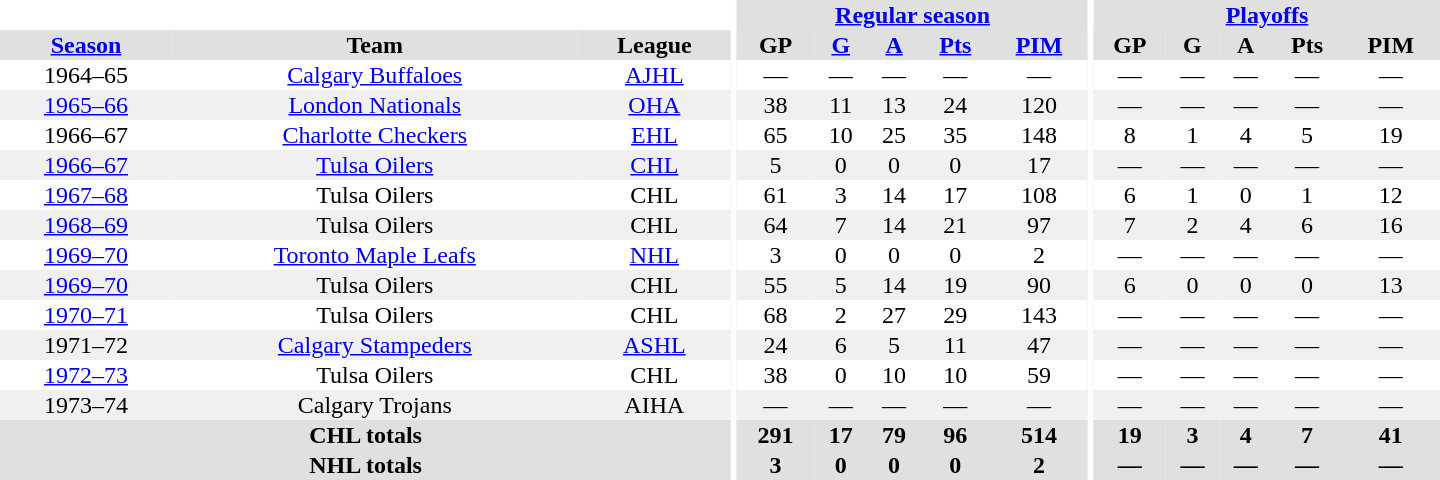<table border="0" cellpadding="1" cellspacing="0" style="text-align:center; width:60em">
<tr bgcolor="#e0e0e0">
<th colspan="3" bgcolor="#ffffff"></th>
<th rowspan="100" bgcolor="#ffffff"></th>
<th colspan="5"><a href='#'>Regular season</a></th>
<th rowspan="100" bgcolor="#ffffff"></th>
<th colspan="5"><a href='#'>Playoffs</a></th>
</tr>
<tr bgcolor="#e0e0e0">
<th><a href='#'>Season</a></th>
<th>Team</th>
<th>League</th>
<th>GP</th>
<th><a href='#'>G</a></th>
<th><a href='#'>A</a></th>
<th><a href='#'>Pts</a></th>
<th><a href='#'>PIM</a></th>
<th>GP</th>
<th>G</th>
<th>A</th>
<th>Pts</th>
<th>PIM</th>
</tr>
<tr>
<td>1964–65</td>
<td><a href='#'>Calgary Buffaloes</a></td>
<td><a href='#'>AJHL</a></td>
<td>—</td>
<td>—</td>
<td>—</td>
<td>—</td>
<td>—</td>
<td>—</td>
<td>—</td>
<td>—</td>
<td>—</td>
<td>—</td>
</tr>
<tr bgcolor="#f0f0f0">
<td><a href='#'>1965–66</a></td>
<td><a href='#'>London Nationals</a></td>
<td><a href='#'>OHA</a></td>
<td>38</td>
<td>11</td>
<td>13</td>
<td>24</td>
<td>120</td>
<td>—</td>
<td>—</td>
<td>—</td>
<td>—</td>
<td>—</td>
</tr>
<tr>
<td>1966–67</td>
<td><a href='#'>Charlotte Checkers</a></td>
<td><a href='#'>EHL</a></td>
<td>65</td>
<td>10</td>
<td>25</td>
<td>35</td>
<td>148</td>
<td>8</td>
<td>1</td>
<td>4</td>
<td>5</td>
<td>19</td>
</tr>
<tr bgcolor="#f0f0f0">
<td><a href='#'>1966–67</a></td>
<td><a href='#'>Tulsa Oilers</a></td>
<td><a href='#'>CHL</a></td>
<td>5</td>
<td>0</td>
<td>0</td>
<td>0</td>
<td>17</td>
<td>—</td>
<td>—</td>
<td>—</td>
<td>—</td>
<td>—</td>
</tr>
<tr>
<td><a href='#'>1967–68</a></td>
<td>Tulsa Oilers</td>
<td>CHL</td>
<td>61</td>
<td>3</td>
<td>14</td>
<td>17</td>
<td>108</td>
<td>6</td>
<td>1</td>
<td>0</td>
<td>1</td>
<td>12</td>
</tr>
<tr bgcolor="#f0f0f0">
<td><a href='#'>1968–69</a></td>
<td>Tulsa Oilers</td>
<td>CHL</td>
<td>64</td>
<td>7</td>
<td>14</td>
<td>21</td>
<td>97</td>
<td>7</td>
<td>2</td>
<td>4</td>
<td>6</td>
<td>16</td>
</tr>
<tr>
<td><a href='#'>1969–70</a></td>
<td><a href='#'>Toronto Maple Leafs</a></td>
<td><a href='#'>NHL</a></td>
<td>3</td>
<td>0</td>
<td>0</td>
<td>0</td>
<td>2</td>
<td>—</td>
<td>—</td>
<td>—</td>
<td>—</td>
<td>—</td>
</tr>
<tr bgcolor="#f0f0f0">
<td><a href='#'>1969–70</a></td>
<td>Tulsa Oilers</td>
<td>CHL</td>
<td>55</td>
<td>5</td>
<td>14</td>
<td>19</td>
<td>90</td>
<td>6</td>
<td>0</td>
<td>0</td>
<td>0</td>
<td>13</td>
</tr>
<tr>
<td><a href='#'>1970–71</a></td>
<td>Tulsa Oilers</td>
<td>CHL</td>
<td>68</td>
<td>2</td>
<td>27</td>
<td>29</td>
<td>143</td>
<td>—</td>
<td>—</td>
<td>—</td>
<td>—</td>
<td>—</td>
</tr>
<tr bgcolor="#f0f0f0">
<td>1971–72</td>
<td><a href='#'>Calgary Stampeders</a></td>
<td><a href='#'>ASHL</a></td>
<td>24</td>
<td>6</td>
<td>5</td>
<td>11</td>
<td>47</td>
<td>—</td>
<td>—</td>
<td>—</td>
<td>—</td>
<td>—</td>
</tr>
<tr>
<td><a href='#'>1972–73</a></td>
<td>Tulsa Oilers</td>
<td>CHL</td>
<td>38</td>
<td>0</td>
<td>10</td>
<td>10</td>
<td>59</td>
<td>—</td>
<td>—</td>
<td>—</td>
<td>—</td>
<td>—</td>
</tr>
<tr bgcolor="#f0f0f0">
<td>1973–74</td>
<td>Calgary Trojans</td>
<td>AIHA</td>
<td>—</td>
<td>—</td>
<td>—</td>
<td>—</td>
<td>—</td>
<td>—</td>
<td>—</td>
<td>—</td>
<td>—</td>
<td>—</td>
</tr>
<tr bgcolor="#e0e0e0">
<th colspan="3">CHL totals</th>
<th>291</th>
<th>17</th>
<th>79</th>
<th>96</th>
<th>514</th>
<th>19</th>
<th>3</th>
<th>4</th>
<th>7</th>
<th>41</th>
</tr>
<tr bgcolor="#e0e0e0">
<th colspan="3">NHL totals</th>
<th>3</th>
<th>0</th>
<th>0</th>
<th>0</th>
<th>2</th>
<th>—</th>
<th>—</th>
<th>—</th>
<th>—</th>
<th>—</th>
</tr>
</table>
